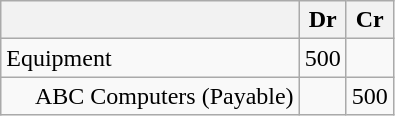<table class="wikitable">
<tr>
<th></th>
<th>Dr</th>
<th>Cr</th>
</tr>
<tr>
<td>Equipment</td>
<td>500</td>
<td></td>
</tr>
<tr>
<td>     ABC Computers (Payable)</td>
<td></td>
<td>500</td>
</tr>
</table>
